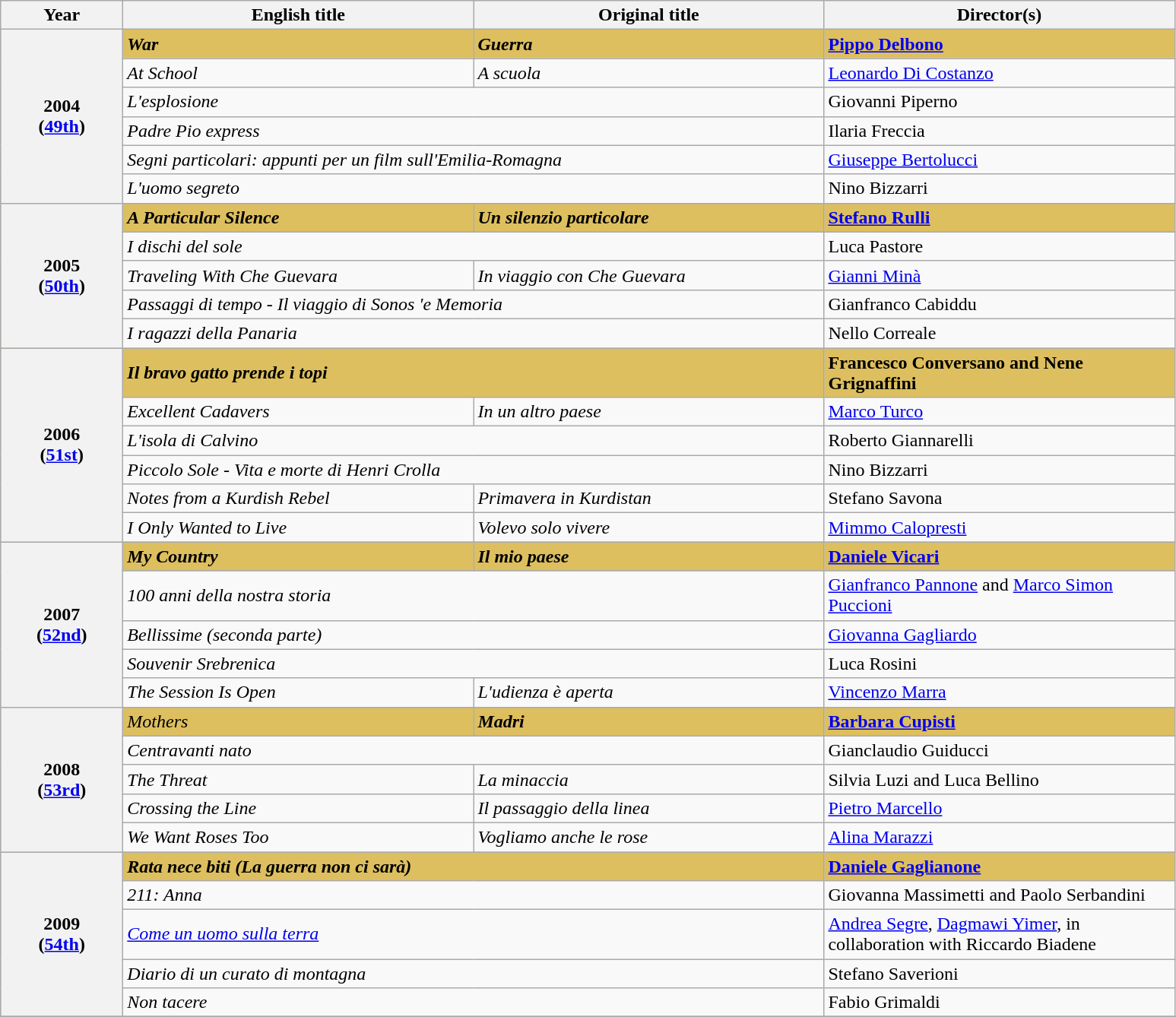<table class="wikitable">
<tr>
<th width="100">Year</th>
<th width="300">English title</th>
<th width="300">Original title</th>
<th width="300">Director(s)</th>
</tr>
<tr style="background:#DDBF5F;">
<th rowspan="6" align="center">2004<br>(<a href='#'>49th</a>)</th>
<td><strong><em>War</em></strong></td>
<td><strong><em>Guerra</em></strong></td>
<td><strong><a href='#'>Pippo Delbono</a></strong></td>
</tr>
<tr>
<td><em>At School</em></td>
<td><em>A scuola</em></td>
<td><a href='#'>Leonardo Di Costanzo</a></td>
</tr>
<tr>
<td colspan="2"><em>L'esplosione</em></td>
<td>Giovanni Piperno</td>
</tr>
<tr>
<td colspan="2"><em>Padre Pio express</em></td>
<td>Ilaria Freccia</td>
</tr>
<tr>
<td colspan="2"><em>Segni particolari: appunti per un film sull'Emilia-Romagna</em></td>
<td><a href='#'>Giuseppe Bertolucci</a></td>
</tr>
<tr>
<td colspan="2"><em>L'uomo segreto</em></td>
<td>Nino Bizzarri</td>
</tr>
<tr style="background:#DDBF5F;">
<th rowspan="5" align="center">2005<br>(<a href='#'>50th</a>)</th>
<td><strong><em>A Particular Silence</em></strong></td>
<td><strong><em>Un silenzio particolare</em></strong></td>
<td><strong><a href='#'>Stefano Rulli</a></strong></td>
</tr>
<tr>
<td colspan="2"><em>I dischi del sole</em></td>
<td>Luca Pastore</td>
</tr>
<tr>
<td><em>Traveling With Che Guevara</em></td>
<td><em>In viaggio con Che Guevara</em></td>
<td><a href='#'>Gianni Minà</a></td>
</tr>
<tr>
<td colspan="2"><em>Passaggi di tempo - Il viaggio di Sonos 'e Memoria</em></td>
<td>Gianfranco Cabiddu</td>
</tr>
<tr>
<td colspan="2"><em>I ragazzi della Panaria</em></td>
<td>Nello Correale</td>
</tr>
<tr style="background:#DDBF5F;">
<th rowspan="6" align="center">2006<br>(<a href='#'>51st</a>)</th>
<td colspan="2"><strong><em>Il bravo gatto prende i topi</em></strong></td>
<td><strong>Francesco Conversano and Nene Grignaffini</strong></td>
</tr>
<tr>
<td><em>Excellent Cadavers</em></td>
<td><em>In un altro paese</em></td>
<td><a href='#'>Marco Turco</a></td>
</tr>
<tr>
<td colspan="2"><em>L'isola di Calvino</em></td>
<td>Roberto Giannarelli</td>
</tr>
<tr>
<td colspan="2"><em>Piccolo Sole - Vita e morte di Henri Crolla</em></td>
<td>Nino Bizzarri</td>
</tr>
<tr>
<td><em>Notes from a Kurdish Rebel</em></td>
<td><em>Primavera in Kurdistan</em></td>
<td>Stefano Savona</td>
</tr>
<tr>
<td><em>I Only Wanted to Live</em></td>
<td><em>Volevo solo vivere</em></td>
<td><a href='#'>Mimmo Calopresti</a></td>
</tr>
<tr style="background:#DDBF5F;">
<th rowspan="5" align="center">2007<br>(<a href='#'>52nd</a>)</th>
<td><strong><em>My Country</em></strong></td>
<td><strong><em>Il mio paese</em></strong></td>
<td><strong><a href='#'>Daniele Vicari</a></strong></td>
</tr>
<tr>
<td colspan="2"><em>100 anni della nostra storia</em></td>
<td><a href='#'>Gianfranco Pannone</a> and <a href='#'>Marco Simon Puccioni</a></td>
</tr>
<tr>
<td colspan="2"><em>Bellissime (seconda parte)</em></td>
<td><a href='#'>Giovanna Gagliardo</a></td>
</tr>
<tr>
<td colspan="2"><em>Souvenir Srebrenica</em></td>
<td>Luca Rosini</td>
</tr>
<tr>
<td><em>The Session Is Open</em></td>
<td><em>L'udienza è aperta</em></td>
<td><a href='#'>Vincenzo Marra</a></td>
</tr>
<tr style="background:#DDBF5F;">
<th rowspan="5" align="center">2008<br>(<a href='#'>53rd</a>)</th>
<td><em>Mothers</em></td>
<td><strong><em>Madri</em></strong></td>
<td><strong><a href='#'>Barbara Cupisti</a></strong></td>
</tr>
<tr>
<td colspan="2"><em>Centravanti nato</em></td>
<td>Gianclaudio Guiducci</td>
</tr>
<tr>
<td><em>The Threat</em></td>
<td><em>La minaccia</em></td>
<td>Silvia Luzi and Luca Bellino</td>
</tr>
<tr>
<td><em>Crossing the Line</em></td>
<td><em>Il passaggio della linea</em></td>
<td><a href='#'>Pietro Marcello</a></td>
</tr>
<tr>
<td><em>We Want Roses Too</em></td>
<td><em>Vogliamo anche le rose</em></td>
<td><a href='#'>Alina Marazzi</a></td>
</tr>
<tr style="background:#DDBF5F;">
<th rowspan="5" align="center">2009<br>(<a href='#'>54th</a>)</th>
<td colspan="2"><strong><em>Rata nece biti (La guerra non ci sarà)</em></strong></td>
<td><strong><a href='#'>Daniele Gaglianone</a></strong></td>
</tr>
<tr>
<td colspan="2"><em>211: Anna</em></td>
<td>Giovanna Massimetti and Paolo Serbandini</td>
</tr>
<tr>
<td colspan="2"><em><a href='#'>Come un uomo sulla terra</a></em></td>
<td><a href='#'>Andrea Segre</a>, <a href='#'>Dagmawi Yimer</a>, in collaboration with Riccardo Biadene</td>
</tr>
<tr>
<td colspan="2"><em>Diario di un curato di montagna</em></td>
<td>Stefano Saverioni</td>
</tr>
<tr>
<td colspan="2"><em>Non tacere</em></td>
<td>Fabio Grimaldi</td>
</tr>
<tr>
</tr>
</table>
